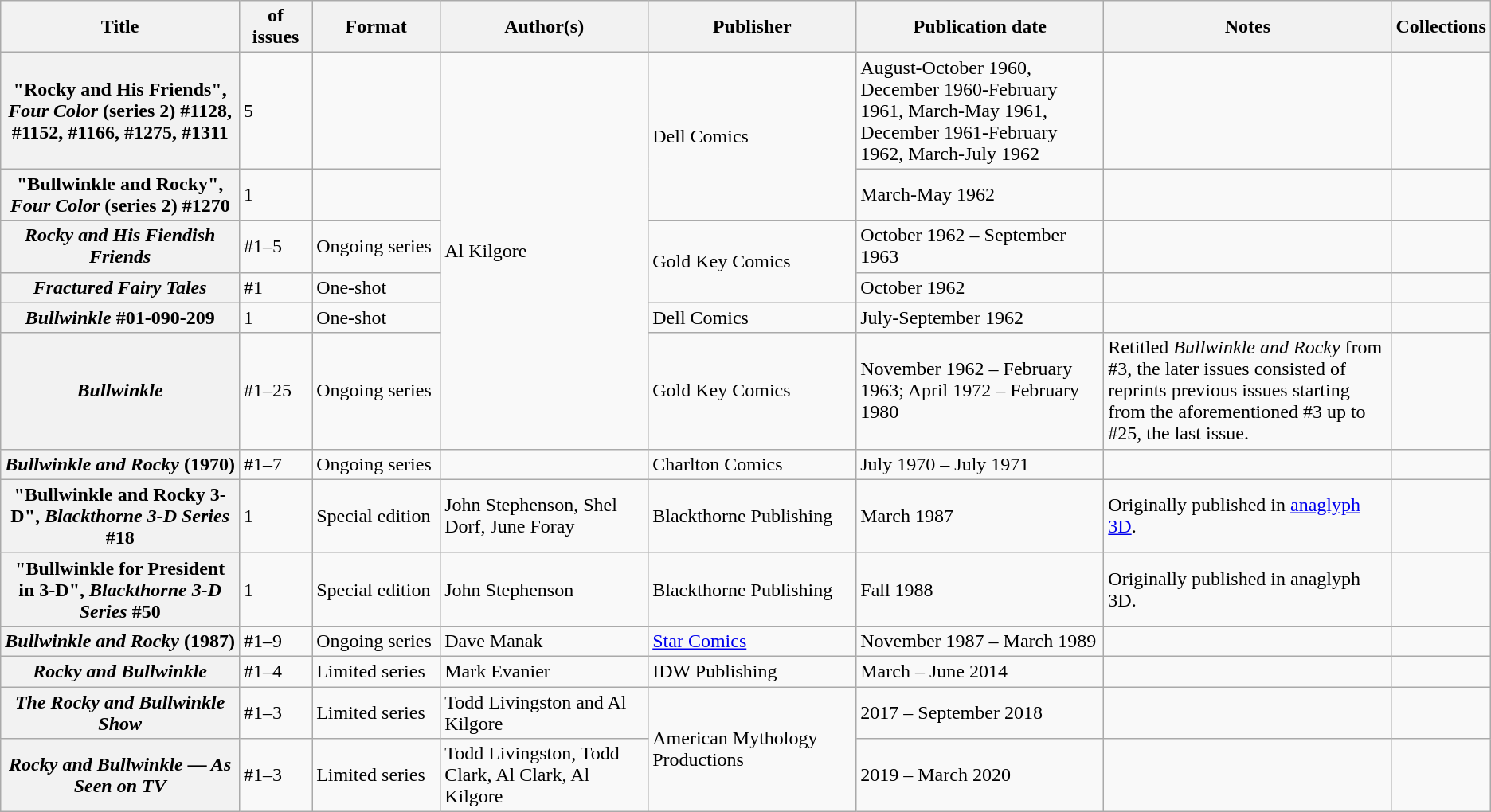<table class="wikitable">
<tr>
<th>Title</th>
<th style="width:40pt"> of issues</th>
<th style="width:75pt">Format</th>
<th style="width:125pt">Author(s)</th>
<th style="width:125pt">Publisher</th>
<th style="width:150pt">Publication date</th>
<th style="width:175pt">Notes</th>
<th>Collections</th>
</tr>
<tr>
<th>"Rocky and His Friends", <em>Four Color</em> (series 2) #1128, #1152, #1166, #1275, #1311</th>
<td>5</td>
<td></td>
<td rowspan="6">Al Kilgore</td>
<td rowspan="2">Dell Comics</td>
<td>August-October 1960, December 1960-February 1961, March-May 1961, December 1961-February 1962, March-July 1962</td>
<td></td>
<td></td>
</tr>
<tr>
<th>"Bullwinkle and Rocky", <em>Four Color</em> (series 2) #1270</th>
<td>1</td>
<td></td>
<td>March-May 1962</td>
<td></td>
<td></td>
</tr>
<tr>
<th><em>Rocky and His Fiendish Friends</em></th>
<td>#1–5</td>
<td>Ongoing series</td>
<td rowspan="2">Gold Key Comics</td>
<td>October 1962 – September 1963</td>
<td></td>
<td></td>
</tr>
<tr>
<th><em>Fractured Fairy Tales</em></th>
<td>#1</td>
<td>One-shot</td>
<td>October 1962</td>
<td></td>
<td></td>
</tr>
<tr>
<th><em>Bullwinkle</em> #01-090-209</th>
<td>1</td>
<td>One-shot</td>
<td>Dell Comics</td>
<td>July-September 1962</td>
<td></td>
<td></td>
</tr>
<tr>
<th><em>Bullwinkle</em></th>
<td>#1–25</td>
<td>Ongoing series</td>
<td>Gold Key Comics</td>
<td>November 1962 – February 1963; April 1972 – February 1980</td>
<td>Retitled <em>Bullwinkle and Rocky</em> from #3, the later issues consisted of reprints previous issues starting from the aforementioned #3 up to #25, the last issue.</td>
<td></td>
</tr>
<tr>
<th><em>Bullwinkle and Rocky</em> (1970)</th>
<td>#1–7</td>
<td>Ongoing series</td>
<td></td>
<td>Charlton Comics</td>
<td>July 1970 – July 1971</td>
<td></td>
<td></td>
</tr>
<tr>
<th>"Bullwinkle and Rocky 3-D", <em>Blackthorne 3-D Series</em> #18</th>
<td>1</td>
<td>Special edition</td>
<td>John Stephenson, Shel Dorf, June Foray</td>
<td>Blackthorne Publishing</td>
<td>March 1987</td>
<td>Originally published in <a href='#'>anaglyph 3D</a>.</td>
<td></td>
</tr>
<tr>
<th>"Bullwinkle for President in 3-D", <em>Blackthorne 3-D Series</em> #50</th>
<td>1</td>
<td>Special edition</td>
<td>John Stephenson</td>
<td>Blackthorne Publishing</td>
<td>Fall 1988</td>
<td>Originally published in anaglyph 3D.</td>
<td></td>
</tr>
<tr>
<th><em>Bullwinkle and Rocky</em> (1987)</th>
<td>#1–9</td>
<td>Ongoing series</td>
<td>Dave Manak</td>
<td><a href='#'>Star Comics</a></td>
<td>November 1987 – March 1989</td>
<td></td>
<td></td>
</tr>
<tr>
<th><em>Rocky and Bullwinkle</em></th>
<td>#1–4</td>
<td>Limited series</td>
<td>Mark Evanier</td>
<td>IDW Publishing</td>
<td>March – June 2014</td>
<td></td>
<td></td>
</tr>
<tr>
<th><em>The Rocky and Bullwinkle Show</em></th>
<td>#1–3</td>
<td>Limited series</td>
<td>Todd Livingston and Al Kilgore</td>
<td rowspan="2">American Mythology Productions</td>
<td>2017 – September 2018</td>
<td></td>
<td></td>
</tr>
<tr>
<th><em>Rocky and Bullwinkle — As Seen on TV</em></th>
<td>#1–3</td>
<td>Limited series</td>
<td>Todd Livingston, Todd Clark, Al Clark, Al Kilgore</td>
<td>2019 – March 2020</td>
<td></td>
<td></td>
</tr>
</table>
